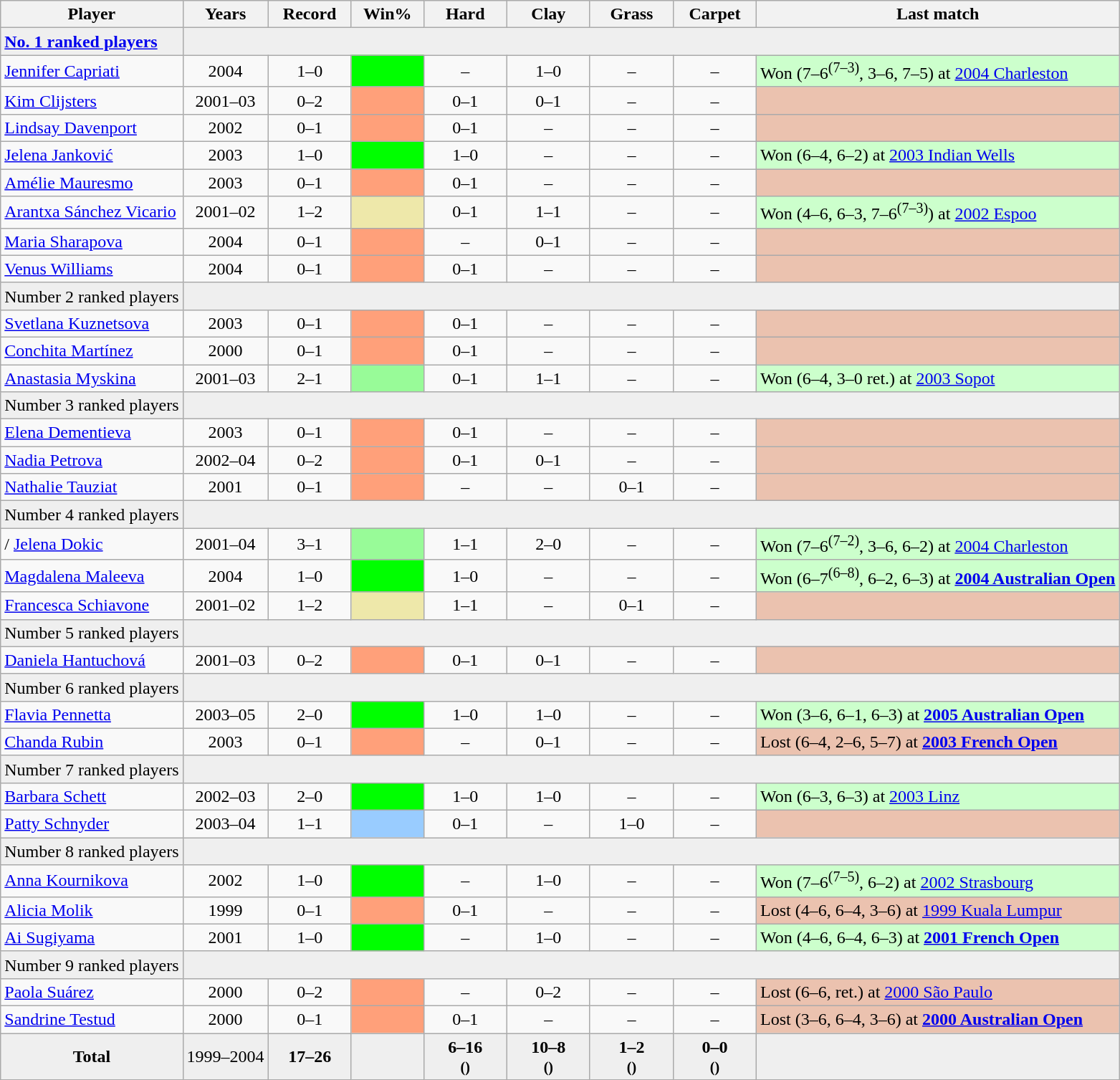<table class="sortable wikitable nowrap" style=text-align:center>
<tr>
<th><strong>Player</strong></th>
<th><strong>Years</strong></th>
<th width="70"><strong>Record</strong></th>
<th width="60"><strong>Win%</strong></th>
<th width="70" bgcolor="CCCCFF"><strong>Hard</strong></th>
<th width="70" bgcolor="EBC2AF"><strong>Clay</strong></th>
<th width="70" bgcolor="CCFFCC"><strong>Grass</strong></th>
<th width="70"><strong>Carpet</strong></th>
<th><strong>Last match</strong></th>
</tr>
<tr style="background:#efefef;" class="sortbottom">
<td align=left><strong><a href='#'>No. 1 ranked players</a></strong></td>
<td colspan="8"></td>
</tr>
<tr>
<td align="left"> <a href='#'>Jennifer Capriati</a></td>
<td>2004</td>
<td>1–0</td>
<td bgcolor="lime"></td>
<td>–</td>
<td>1–0</td>
<td>–</td>
<td>–</td>
<td bgcolor="ccffcc" align="left">Won (7–6<sup>(7–3)</sup>, 3–6, 7–5) at <a href='#'>2004 Charleston</a></td>
</tr>
<tr>
<td align="left"> <a href='#'>Kim Clijsters</a></td>
<td>2001–03</td>
<td>0–2</td>
<td bgcolor="FFA07A"></td>
<td>0–1</td>
<td>0–1</td>
<td>–</td>
<td>–</td>
<td bgcolor="ebc2af" align="left"></td>
</tr>
<tr>
<td align="left"> <a href='#'>Lindsay Davenport</a></td>
<td>2002</td>
<td>0–1</td>
<td bgcolor="FFA07A"></td>
<td>0–1</td>
<td>–</td>
<td>–</td>
<td>–</td>
<td bgcolor="ebc2af" align="left"></td>
</tr>
<tr>
<td align="left"> <a href='#'>Jelena Janković</a></td>
<td>2003</td>
<td>1–0</td>
<td bgcolor="lime"></td>
<td>1–0</td>
<td>–</td>
<td>–</td>
<td>–</td>
<td bgcolor="ccffcc" align="left">Won (6–4, 6–2) at <a href='#'>2003 Indian Wells</a></td>
</tr>
<tr>
<td align="left"> <a href='#'>Amélie Mauresmo</a></td>
<td>2003</td>
<td>0–1</td>
<td bgcolor="FFA07A"></td>
<td>0–1</td>
<td>–</td>
<td>–</td>
<td>–</td>
<td bgcolor="ebc2af" align="left"></td>
</tr>
<tr>
<td align="left"> <a href='#'>Arantxa Sánchez Vicario</a></td>
<td>2001–02</td>
<td>1–2</td>
<td bgcolor=eee8aa></td>
<td>0–1</td>
<td>1–1</td>
<td>–</td>
<td>–</td>
<td bgcolor="ccffcc" align="left">Won (4–6, 6–3, 7–6<sup>(7–3)</sup>) at <a href='#'>2002 Espoo</a></td>
</tr>
<tr>
<td align="left"> <a href='#'>Maria Sharapova</a></td>
<td>2004</td>
<td>0–1</td>
<td bgcolor="FFA07A"></td>
<td>–</td>
<td>0–1</td>
<td>–</td>
<td>–</td>
<td bgcolor="ebc2af" align="left"></td>
</tr>
<tr>
<td align="left"> <a href='#'>Venus Williams</a></td>
<td>2004</td>
<td>0–1</td>
<td bgcolor="FFA07A"></td>
<td>0–1</td>
<td>–</td>
<td>–</td>
<td>–</td>
<td bgcolor="ebc2af" align="left"></td>
</tr>
<tr style="background:#efefef;" class="sortbottom">
<td align="left">Number 2 ranked players</td>
<td colspan="8"></td>
</tr>
<tr>
<td align="left"> <a href='#'>Svetlana Kuznetsova</a></td>
<td>2003</td>
<td>0–1</td>
<td bgcolor="FFA07A"></td>
<td>0–1</td>
<td>–</td>
<td>–</td>
<td>–</td>
<td bgcolor="ebc2af" align="left"></td>
</tr>
<tr>
<td align="left"> <a href='#'>Conchita Martínez</a></td>
<td>2000</td>
<td>0–1</td>
<td bgcolor="FFA07A"></td>
<td>0–1</td>
<td>–</td>
<td>–</td>
<td>–</td>
<td bgcolor="ebc2af" align="left"></td>
</tr>
<tr>
<td align="left"> <a href='#'>Anastasia Myskina</a></td>
<td>2001–03</td>
<td>2–1</td>
<td bgcolor=#98fb98></td>
<td>0–1</td>
<td>1–1</td>
<td>–</td>
<td>–</td>
<td bgcolor="ccffcc" align="left">Won (6–4, 3–0 ret.) at <a href='#'>2003 Sopot</a></td>
</tr>
<tr style="background:#efefef;" class="sortbottom">
<td align="left">Number 3 ranked players</td>
<td colspan="8"></td>
</tr>
<tr>
<td align="left"> <a href='#'>Elena Dementieva</a></td>
<td>2003</td>
<td>0–1</td>
<td bgcolor="FFA07A"></td>
<td>0–1</td>
<td>–</td>
<td>–</td>
<td>–</td>
<td bgcolor="ebc2af" align="left"></td>
</tr>
<tr>
<td align="left"> <a href='#'>Nadia Petrova</a></td>
<td>2002–04</td>
<td>0–2</td>
<td bgcolor="FFA07A"></td>
<td>0–1</td>
<td>0–1</td>
<td>–</td>
<td>–</td>
<td bgcolor="ebc2af" align="left"></td>
</tr>
<tr>
<td align="left"> <a href='#'>Nathalie Tauziat</a></td>
<td>2001</td>
<td>0–1</td>
<td bgcolor="FFA07A"></td>
<td>–</td>
<td>–</td>
<td>0–1</td>
<td>–</td>
<td bgcolor="ebc2af" align="left"></td>
</tr>
<tr style="background:#efefef;" class="sortbottom">
<td align="left">Number 4 ranked players</td>
<td colspan="8"></td>
</tr>
<tr>
<td align="left">/ <a href='#'>Jelena Dokic</a></td>
<td>2001–04</td>
<td>3–1</td>
<td bgcolor=#98fb98></td>
<td>1–1</td>
<td>2–0</td>
<td>–</td>
<td>–</td>
<td bgcolor="ccffcc" align="left">Won (7–6<sup>(7–2)</sup>, 3–6, 6–2) at <a href='#'>2004 Charleston</a></td>
</tr>
<tr>
<td align="left"> <a href='#'>Magdalena Maleeva</a></td>
<td>2004</td>
<td>1–0</td>
<td bgcolor="lime"></td>
<td>1–0</td>
<td>–</td>
<td>–</td>
<td>–</td>
<td bgcolor="ccffcc" align="left">Won (6–7<sup>(6–8)</sup>, 6–2, 6–3) at <strong><a href='#'>2004 Australian Open</a></strong></td>
</tr>
<tr>
<td align="left"> <a href='#'>Francesca Schiavone</a></td>
<td>2001–02</td>
<td>1–2</td>
<td bgcolor=eee8aa></td>
<td>1–1</td>
<td>–</td>
<td>0–1</td>
<td>–</td>
<td bgcolor="ebc2af" align="left"></td>
</tr>
<tr style="background:#efefef;" class="sortbottom">
<td align="left">Number 5 ranked players</td>
<td colspan="8"></td>
</tr>
<tr>
<td align="left"> <a href='#'>Daniela Hantuchová</a></td>
<td>2001–03</td>
<td>0–2</td>
<td bgcolor="FFA07A"></td>
<td>0–1</td>
<td>0–1</td>
<td>–</td>
<td>–</td>
<td bgcolor="ebc2af" align="left"></td>
</tr>
<tr style="background:#efefef;" class="sortbottom">
<td align="left">Number 6 ranked players</td>
<td colspan="8"></td>
</tr>
<tr>
<td align="left"> <a href='#'>Flavia Pennetta</a></td>
<td>2003–05</td>
<td>2–0</td>
<td bgcolor="lime"></td>
<td>1–0</td>
<td>1–0</td>
<td>–</td>
<td>–</td>
<td bgcolor="ccffcc" align="left">Won (3–6, 6–1, 6–3) at <strong><a href='#'>2005 Australian Open</a></strong></td>
</tr>
<tr>
<td align="left"> <a href='#'>Chanda Rubin</a></td>
<td>2003</td>
<td>0–1</td>
<td bgcolor="FFA07A"></td>
<td>–</td>
<td>0–1</td>
<td>–</td>
<td>–</td>
<td bgcolor="ebc2af" align="left">Lost (6–4, 2–6, 5–7) at <strong><a href='#'>2003 French Open</a></strong></td>
</tr>
<tr style="background:#efefef;" class="sortbottom">
<td align="left">Number 7 ranked players</td>
<td colspan="8"></td>
</tr>
<tr>
<td align="left"> <a href='#'>Barbara Schett</a></td>
<td>2002–03</td>
<td>2–0</td>
<td bgcolor="lime"></td>
<td>1–0</td>
<td>1–0</td>
<td>–</td>
<td>–</td>
<td bgcolor="ccffcc" align="left">Won (6–3, 6–3) at <a href='#'>2003 Linz</a></td>
</tr>
<tr>
<td align="left"> <a href='#'>Patty Schnyder</a></td>
<td>2003–04</td>
<td>1–1</td>
<td bgcolor="#99ccff"></td>
<td>0–1</td>
<td>–</td>
<td>1–0</td>
<td>–</td>
<td bgcolor="ebc2af" align="left"></td>
</tr>
<tr style="background:#efefef;" class="sortbottom">
<td align="left">Number 8 ranked players</td>
<td colspan="8"></td>
</tr>
<tr>
<td align="left"> <a href='#'>Anna Kournikova</a></td>
<td>2002</td>
<td>1–0</td>
<td bgcolor="lime"></td>
<td>–</td>
<td>1–0</td>
<td>–</td>
<td>–</td>
<td bgcolor="ccffcc" align="left">Won (7–6<sup>(7–5)</sup>, 6–2) at <a href='#'>2002 Strasbourg</a></td>
</tr>
<tr>
<td align="left"> <a href='#'>Alicia Molik</a></td>
<td>1999</td>
<td>0–1</td>
<td bgcolor="FFA07A"></td>
<td>0–1</td>
<td>–</td>
<td>–</td>
<td>–</td>
<td bgcolor="ebc2af" align="left">Lost (4–6, 6–4, 3–6) at <a href='#'>1999 Kuala Lumpur</a></td>
</tr>
<tr>
<td align="left"> <a href='#'>Ai Sugiyama</a></td>
<td>2001</td>
<td>1–0</td>
<td bgcolor="lime"></td>
<td>–</td>
<td>1–0</td>
<td>–</td>
<td>–</td>
<td bgcolor="ccffcc" align="left">Won (4–6, 6–4, 6–3) at <strong><a href='#'>2001 French Open</a></strong></td>
</tr>
<tr style="background:#efefef;" class="sortbottom">
<td align="left">Number 9 ranked players</td>
<td colspan="8"></td>
</tr>
<tr>
<td align="left"> <a href='#'>Paola Suárez</a></td>
<td>2000</td>
<td>0–2</td>
<td bgcolor="FFA07A"></td>
<td>–</td>
<td>0–2</td>
<td>–</td>
<td>–</td>
<td bgcolor="ebc2af" align="left">Lost (6–6, ret.) at <a href='#'>2000 São Paulo</a></td>
</tr>
<tr>
<td align="left"> <a href='#'>Sandrine Testud</a></td>
<td>2000</td>
<td>0–1</td>
<td bgcolor="FFA07A"></td>
<td>0–1</td>
<td>–</td>
<td>–</td>
<td>–</td>
<td bgcolor="ebc2af" align="left">Lost (3–6, 6–4, 3–6) at <strong><a href='#'>2000 Australian Open</a></strong></td>
</tr>
<tr class="sortbottom" style="background:#efefef;" font-weight:bold>
<td><strong>Total</strong></td>
<td>1999–2004</td>
<td><strong>17–26</strong></td>
<td><strong></strong></td>
<td><strong>6–16 <br> <small>()</small></strong></td>
<td><strong>10–8<br> <small>()</small></strong></td>
<td><strong>1–2 <br> <small>()</small></strong></td>
<td><strong>0–0 <br> <small>()</small></strong></td>
<td></td>
</tr>
</table>
